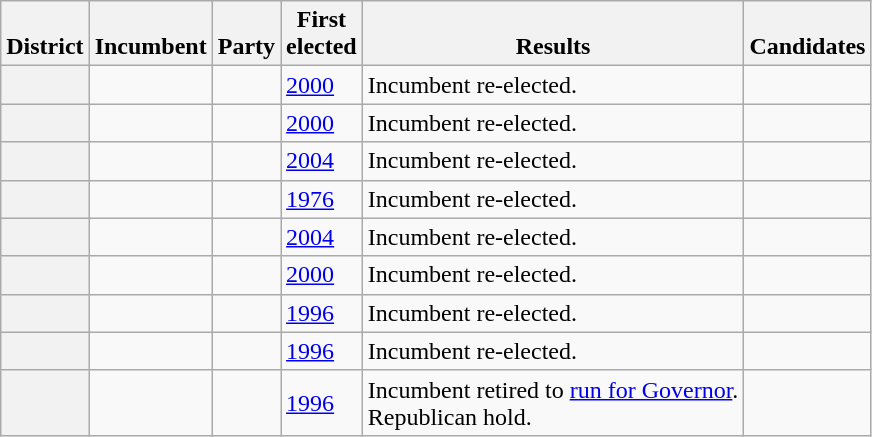<table class="wikitable sortable">
<tr valign=bottom>
<th>District</th>
<th>Incumbent</th>
<th>Party</th>
<th>First<br>elected</th>
<th>Results</th>
<th>Candidates</th>
</tr>
<tr>
<th></th>
<td></td>
<td></td>
<td><a href='#'>2000</a></td>
<td>Incumbent re-elected.</td>
<td nowrap></td>
</tr>
<tr>
<th></th>
<td></td>
<td></td>
<td><a href='#'>2000</a></td>
<td>Incumbent re-elected.</td>
<td nowrap></td>
</tr>
<tr>
<th></th>
<td></td>
<td></td>
<td><a href='#'>2004</a></td>
<td>Incumbent re-elected.</td>
<td nowrap></td>
</tr>
<tr>
<th></th>
<td></td>
<td></td>
<td><a href='#'>1976</a></td>
<td>Incumbent re-elected.</td>
<td nowrap></td>
</tr>
<tr>
<th></th>
<td></td>
<td></td>
<td><a href='#'>2004</a></td>
<td>Incumbent re-elected.</td>
<td nowrap></td>
</tr>
<tr>
<th></th>
<td></td>
<td></td>
<td><a href='#'>2000</a></td>
<td>Incumbent re-elected.</td>
<td nowrap></td>
</tr>
<tr>
<th></th>
<td></td>
<td></td>
<td><a href='#'>1996</a></td>
<td>Incumbent re-elected.</td>
<td nowrap></td>
</tr>
<tr>
<th></th>
<td></td>
<td></td>
<td><a href='#'>1996</a></td>
<td>Incumbent re-elected.</td>
<td nowrap></td>
</tr>
<tr>
<th></th>
<td></td>
<td></td>
<td><a href='#'>1996</a></td>
<td>Incumbent retired to <a href='#'>run for Governor</a>.<br>Republican hold.</td>
<td nowrap></td>
</tr>
</table>
